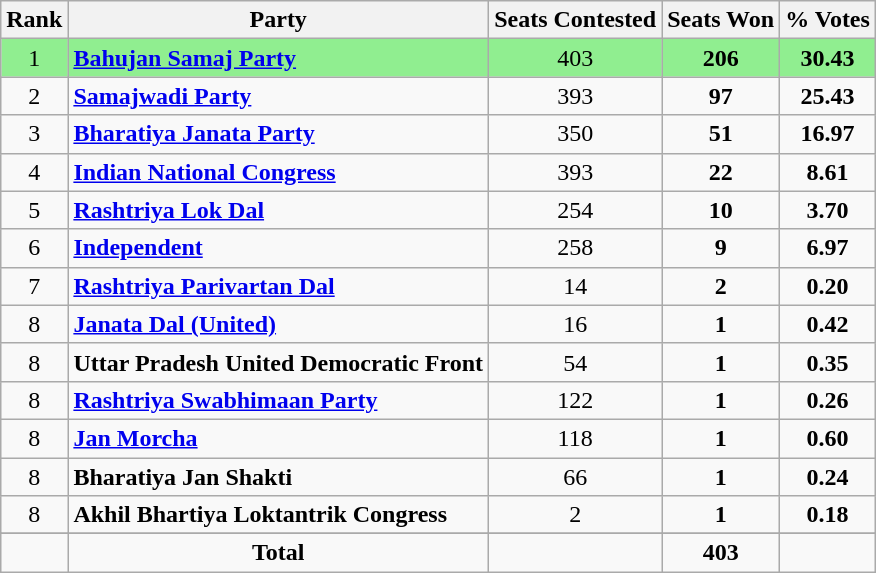<table class="wikitable sortable" style="text-align: center;">
<tr>
<th align="center">Rank</th>
<th align="center">Party</th>
<th align="center">Seats Contested</th>
<th align="center">Seats Won</th>
<th align="center">% Votes</th>
</tr>
<tr style="background: #90EE90;">
<td>1</td>
<td align="left"><strong><a href='#'>Bahujan Samaj Party</a></strong></td>
<td>403</td>
<td><strong>206</strong></td>
<td><strong>30.43</strong></td>
</tr>
<tr>
<td>2</td>
<td align="left"><strong><a href='#'>Samajwadi Party</a></strong></td>
<td>393</td>
<td><strong>97</strong></td>
<td><strong>25.43</strong></td>
</tr>
<tr>
<td>3</td>
<td align="left"><strong><a href='#'>Bharatiya Janata Party</a></strong></td>
<td>350</td>
<td><strong>51</strong></td>
<td><strong>16.97</strong></td>
</tr>
<tr>
<td>4</td>
<td align="left"><strong><a href='#'>Indian National Congress</a></strong></td>
<td>393</td>
<td><strong>22</strong></td>
<td><strong>8.61</strong></td>
</tr>
<tr>
<td>5</td>
<td align="left"><strong><a href='#'>Rashtriya Lok Dal</a></strong></td>
<td>254</td>
<td><strong>10</strong></td>
<td><strong>3.70</strong></td>
</tr>
<tr>
<td>6</td>
<td align="left"><strong><a href='#'>Independent</a></strong></td>
<td>258</td>
<td><strong>9</strong></td>
<td><strong>6.97</strong></td>
</tr>
<tr>
<td>7</td>
<td align="left"><strong><a href='#'>Rashtriya Parivartan Dal</a></strong></td>
<td>14</td>
<td><strong>2</strong></td>
<td><strong>0.20</strong></td>
</tr>
<tr>
<td>8</td>
<td align="left"><strong><a href='#'>Janata Dal (United)</a></strong></td>
<td>16</td>
<td><strong>1</strong></td>
<td><strong>0.42</strong></td>
</tr>
<tr>
<td>8</td>
<td align="left"><strong>Uttar Pradesh United Democratic Front</strong></td>
<td>54</td>
<td><strong>1</strong></td>
<td><strong>0.35</strong></td>
</tr>
<tr>
<td>8</td>
<td align="left"><strong><a href='#'>Rashtriya Swabhimaan Party</a></strong></td>
<td>122</td>
<td><strong>1</strong></td>
<td><strong>0.26</strong></td>
</tr>
<tr>
<td>8</td>
<td align="left"><strong><a href='#'>Jan Morcha</a></strong></td>
<td>118</td>
<td><strong>1</strong></td>
<td><strong>0.60</strong></td>
</tr>
<tr>
<td>8</td>
<td align="left"><strong>Bharatiya Jan Shakti</strong></td>
<td>66</td>
<td><strong>1</strong></td>
<td><strong>0.24</strong></td>
</tr>
<tr>
<td>8</td>
<td align="left"><strong> Akhil Bhartiya Loktantrik Congress</strong></td>
<td>2</td>
<td><strong>1</strong></td>
<td><strong>0.18</strong></td>
</tr>
<tr>
</tr>
<tr>
<td></td>
<td align="centre"><strong>Total </strong></td>
<td></td>
<td><strong>403</strong></td>
<td><strong> </strong></td>
</tr>
</table>
